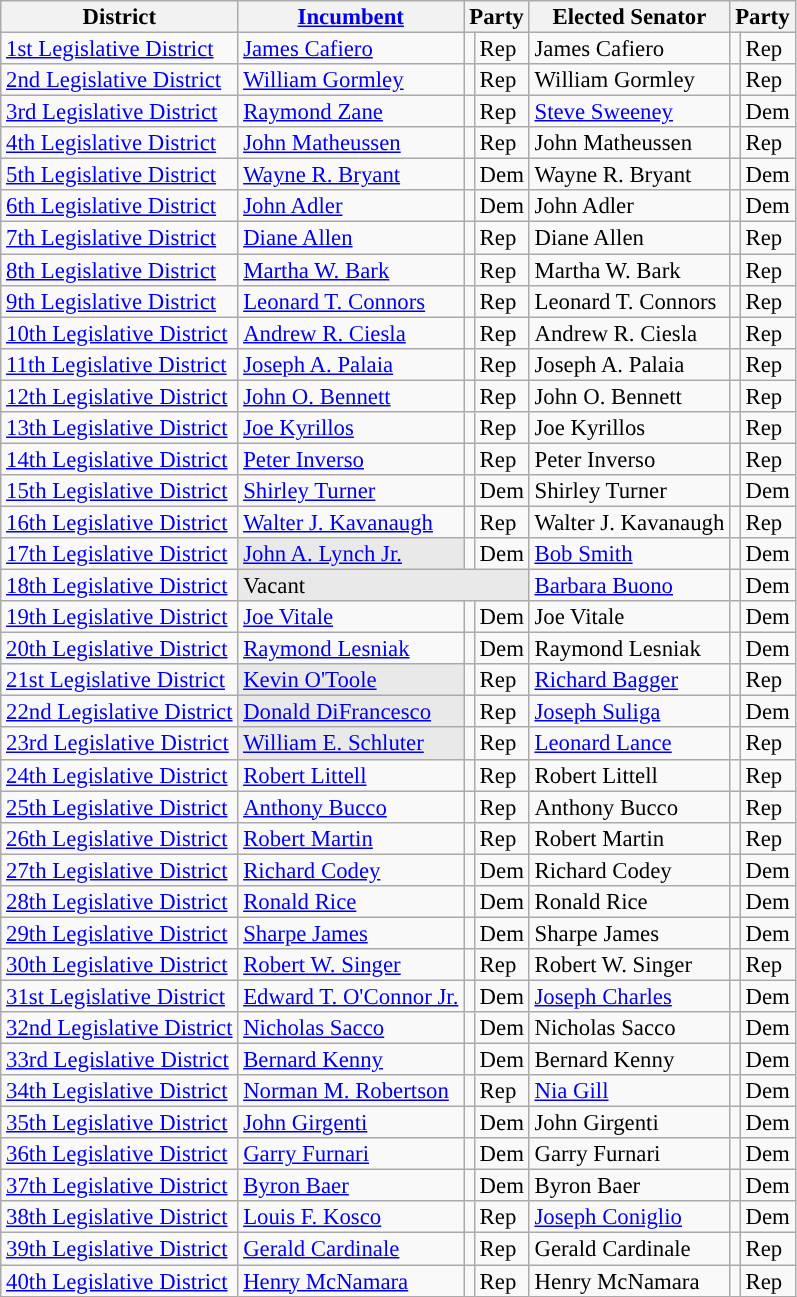<table class="sortable wikitable" style="font-size:95%;line-height:14px;">
<tr>
<th>District</th>
<th class="unsortable"><a href='#'>Incumbent</a></th>
<th colspan="2">Party</th>
<th class="unsortable">Elected Senator</th>
<th colspan="2">Party</th>
</tr>
<tr>
<td><a href='#'>1st Legislative District</a></td>
<td><a href='#'>James Cafiero</a></td>
<td style="background:"></td>
<td>Rep</td>
<td>James Cafiero</td>
<td style="background:"></td>
<td>Rep</td>
</tr>
<tr>
<td><a href='#'>2nd Legislative District</a></td>
<td><a href='#'>William Gormley</a></td>
<td style="background:"></td>
<td>Rep</td>
<td>William Gormley</td>
<td style="background:"></td>
<td>Rep</td>
</tr>
<tr>
<td><a href='#'>3rd Legislative District</a></td>
<td><a href='#'>Raymond Zane</a></td>
<td style="background:"></td>
<td>Rep</td>
<td><a href='#'>Steve Sweeney</a></td>
<td style="background:"></td>
<td>Dem</td>
</tr>
<tr>
<td><a href='#'>4th Legislative District</a></td>
<td><a href='#'>John Matheussen</a></td>
<td style="background:"></td>
<td>Rep</td>
<td>John Matheussen</td>
<td style="background:"></td>
<td>Rep</td>
</tr>
<tr>
<td><a href='#'>5th Legislative District</a></td>
<td><a href='#'>Wayne R. Bryant</a></td>
<td style="background:"></td>
<td>Dem</td>
<td>Wayne R. Bryant</td>
<td style="background:"></td>
<td>Dem</td>
</tr>
<tr>
<td><a href='#'>6th Legislative District</a></td>
<td><a href='#'>John Adler</a></td>
<td style="background:"></td>
<td>Dem</td>
<td>John Adler</td>
<td style="background:"></td>
<td>Dem</td>
</tr>
<tr>
<td><a href='#'>7th Legislative District</a></td>
<td><a href='#'>Diane Allen</a></td>
<td style="background:"></td>
<td>Rep</td>
<td>Diane Allen</td>
<td style="background:"></td>
<td>Rep</td>
</tr>
<tr>
<td><a href='#'>8th Legislative District</a></td>
<td><a href='#'>Martha W. Bark</a></td>
<td style="background:"></td>
<td>Rep</td>
<td>Martha W. Bark</td>
<td style="background:"></td>
<td>Rep</td>
</tr>
<tr>
<td><a href='#'>9th Legislative District</a></td>
<td><a href='#'>Leonard T. Connors</a></td>
<td style="background:"></td>
<td>Rep</td>
<td>Leonard T. Connors</td>
<td style="background:"></td>
<td>Rep</td>
</tr>
<tr>
<td><a href='#'>10th Legislative District</a></td>
<td><a href='#'>Andrew R. Ciesla</a></td>
<td style="background:"></td>
<td>Rep</td>
<td>Andrew R. Ciesla</td>
<td style="background:"></td>
<td>Rep</td>
</tr>
<tr>
<td><a href='#'>11th Legislative District</a></td>
<td><a href='#'>Joseph A. Palaia</a></td>
<td style="background:"></td>
<td>Rep</td>
<td>Joseph A. Palaia</td>
<td style="background:"></td>
<td>Rep</td>
</tr>
<tr>
<td><a href='#'>12th Legislative District</a></td>
<td><a href='#'>John O. Bennett</a></td>
<td style="background:"></td>
<td>Rep</td>
<td>John O. Bennett</td>
<td style="background:"></td>
<td>Rep</td>
</tr>
<tr>
<td><a href='#'>13th Legislative District</a></td>
<td><a href='#'>Joe Kyrillos</a></td>
<td style="background:"></td>
<td>Rep</td>
<td>Joe Kyrillos</td>
<td style="background:"></td>
<td>Rep</td>
</tr>
<tr>
<td><a href='#'>14th Legislative District</a></td>
<td><a href='#'>Peter Inverso</a></td>
<td style="background:"></td>
<td>Rep</td>
<td>Peter Inverso</td>
<td style="background:"></td>
<td>Rep</td>
</tr>
<tr>
<td><a href='#'>15th Legislative District</a></td>
<td><a href='#'>Shirley Turner</a></td>
<td style="background:"></td>
<td>Dem</td>
<td>Shirley Turner</td>
<td style="background:"></td>
<td>Dem</td>
</tr>
<tr>
<td><a href='#'>16th Legislative District</a></td>
<td><a href='#'>Walter J. Kavanaugh</a></td>
<td style="background:"></td>
<td>Rep</td>
<td>Walter J. Kavanaugh</td>
<td style="background:"></td>
<td>Rep</td>
</tr>
<tr>
<td><a href='#'>17th Legislative District</a></td>
<td style="background:#E9E9E9;"><a href='#'>John A. Lynch Jr.</a></td>
<td style="background:"></td>
<td>Dem</td>
<td><a href='#'>Bob Smith</a></td>
<td style="background:"></td>
<td>Dem</td>
</tr>
<tr>
<td><a href='#'>18th Legislative District</a></td>
<td style="background:#E9E9E9;" colspan="3">Vacant</td>
<td><a href='#'>Barbara Buono</a></td>
<td style="background:"></td>
<td>Dem</td>
</tr>
<tr>
<td><a href='#'>19th Legislative District</a></td>
<td><a href='#'>Joe Vitale</a></td>
<td style="background:"></td>
<td>Dem</td>
<td>Joe Vitale</td>
<td style="background:"></td>
<td>Dem</td>
</tr>
<tr>
<td><a href='#'>20th Legislative District</a></td>
<td><a href='#'>Raymond Lesniak</a></td>
<td style="background:"></td>
<td>Dem</td>
<td>Raymond Lesniak</td>
<td style="background:"></td>
<td>Dem</td>
</tr>
<tr>
<td><a href='#'>21st Legislative District</a></td>
<td style="background:#E9E9E9;"><a href='#'>Kevin O'Toole</a></td>
<td style="background:"></td>
<td>Rep</td>
<td><a href='#'>Richard Bagger</a></td>
<td style="background:"></td>
<td>Rep</td>
</tr>
<tr>
<td><a href='#'>22nd Legislative District</a></td>
<td style="background:#E9E9E9;"><a href='#'>Donald DiFrancesco</a></td>
<td style="background:"></td>
<td>Rep</td>
<td><a href='#'>Joseph Suliga</a></td>
<td style="background:"></td>
<td>Dem</td>
</tr>
<tr>
<td><a href='#'>23rd Legislative District</a></td>
<td style="background:#E9E9E9;"><a href='#'>William E. Schluter</a></td>
<td style="background:"></td>
<td>Rep</td>
<td><a href='#'>Leonard Lance</a></td>
<td style="background:"></td>
<td>Rep</td>
</tr>
<tr>
<td><a href='#'>24th Legislative District</a></td>
<td><a href='#'>Robert Littell</a></td>
<td style="background:"></td>
<td>Rep</td>
<td>Robert Littell</td>
<td style="background:"></td>
<td>Rep</td>
</tr>
<tr>
<td><a href='#'>25th Legislative District</a></td>
<td><a href='#'>Anthony Bucco</a></td>
<td style="background:"></td>
<td>Rep</td>
<td>Anthony Bucco</td>
<td style="background:"></td>
<td>Rep</td>
</tr>
<tr>
<td><a href='#'>26th Legislative District</a></td>
<td><a href='#'>Robert Martin</a></td>
<td style="background:"></td>
<td>Rep</td>
<td>Robert Martin</td>
<td style="background:"></td>
<td>Rep</td>
</tr>
<tr>
<td><a href='#'>27th Legislative District</a></td>
<td><a href='#'>Richard Codey</a></td>
<td style="background:"></td>
<td>Dem</td>
<td>Richard Codey</td>
<td style="background:"></td>
<td>Dem</td>
</tr>
<tr>
<td><a href='#'>28th Legislative District</a></td>
<td><a href='#'>Ronald Rice</a></td>
<td style="background:"></td>
<td>Dem</td>
<td>Ronald Rice</td>
<td style="background:"></td>
<td>Dem</td>
</tr>
<tr>
<td><a href='#'>29th Legislative District</a></td>
<td><a href='#'>Sharpe James</a></td>
<td style="background:"></td>
<td>Dem</td>
<td>Sharpe James</td>
<td style="background:"></td>
<td>Dem</td>
</tr>
<tr>
<td><a href='#'>30th Legislative District</a></td>
<td><a href='#'>Robert W. Singer</a></td>
<td style="background:"></td>
<td>Rep</td>
<td>Robert W. Singer</td>
<td style="background:"></td>
<td>Rep</td>
</tr>
<tr>
<td><a href='#'>31st Legislative District</a></td>
<td><a href='#'>Edward T. O'Connor Jr.</a></td>
<td style="background:"></td>
<td>Dem</td>
<td><a href='#'>Joseph Charles</a></td>
<td style="background:"></td>
<td>Dem</td>
</tr>
<tr>
<td><a href='#'>32nd Legislative District</a></td>
<td><a href='#'>Nicholas Sacco</a></td>
<td style="background:"></td>
<td>Dem</td>
<td>Nicholas Sacco</td>
<td style="background:"></td>
<td>Dem</td>
</tr>
<tr>
<td><a href='#'>33rd Legislative District</a></td>
<td><a href='#'>Bernard Kenny</a></td>
<td style="background:"></td>
<td>Dem</td>
<td>Bernard Kenny</td>
<td style="background:"></td>
<td>Dem</td>
</tr>
<tr>
<td><a href='#'>34th Legislative District</a></td>
<td><a href='#'>Norman M. Robertson</a></td>
<td style="background:"></td>
<td>Rep</td>
<td><a href='#'>Nia Gill</a></td>
<td style="background:"></td>
<td>Dem</td>
</tr>
<tr>
<td><a href='#'>35th Legislative District</a></td>
<td><a href='#'>John Girgenti</a></td>
<td style="background:"></td>
<td>Dem</td>
<td>John Girgenti</td>
<td style="background:"></td>
<td>Dem</td>
</tr>
<tr>
<td><a href='#'>36th Legislative District</a></td>
<td><a href='#'>Garry Furnari</a></td>
<td style="background:"></td>
<td>Dem</td>
<td>Garry Furnari</td>
<td style="background:"></td>
<td>Dem</td>
</tr>
<tr>
<td><a href='#'>37th Legislative District</a></td>
<td><a href='#'>Byron Baer</a></td>
<td style="background:"></td>
<td>Dem</td>
<td>Byron Baer</td>
<td style="background:"></td>
<td>Dem</td>
</tr>
<tr>
<td><a href='#'>38th Legislative District</a></td>
<td><a href='#'>Louis F. Kosco</a></td>
<td style="background:"></td>
<td>Rep</td>
<td><a href='#'>Joseph Coniglio</a></td>
<td style="background:"></td>
<td>Dem</td>
</tr>
<tr>
<td><a href='#'>39th Legislative District</a></td>
<td><a href='#'>Gerald Cardinale</a></td>
<td style="background:"></td>
<td>Rep</td>
<td>Gerald Cardinale</td>
<td style="background:"></td>
<td>Rep</td>
</tr>
<tr>
<td><a href='#'>40th Legislative District</a></td>
<td><a href='#'>Henry McNamara</a></td>
<td style="background:"></td>
<td>Rep</td>
<td>Henry McNamara</td>
<td style="background:"></td>
<td>Rep</td>
</tr>
</table>
